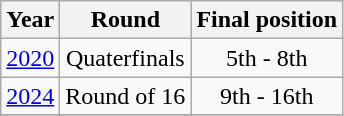<table class="wikitable" style="text-align: center;">
<tr>
<th>Year</th>
<th>Round</th>
<th>Final position</th>
</tr>
<tr>
<td> <a href='#'>2020</a></td>
<td>Quaterfinals</td>
<td>5th - 8th</td>
</tr>
<tr>
<td> <a href='#'>2024</a></td>
<td>Round of 16</td>
<td>9th - 16th</td>
</tr>
<tr>
</tr>
</table>
